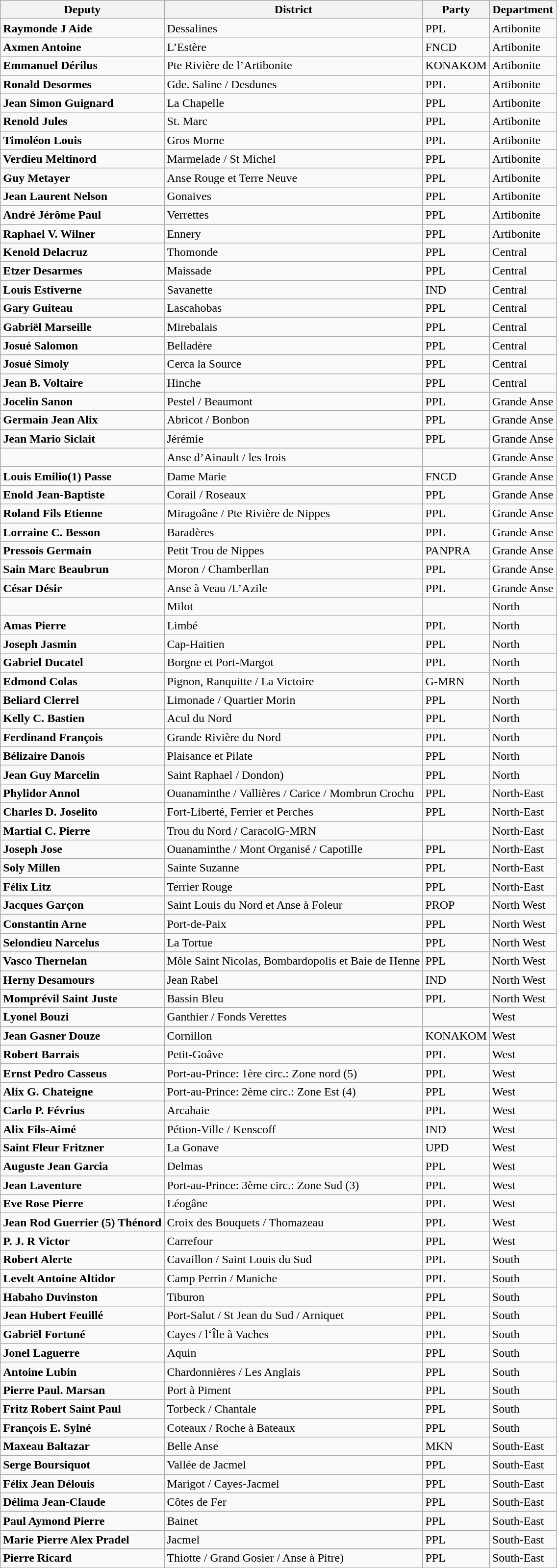<table class="wikitable">
<tr>
<th>Deputy</th>
<th>District</th>
<th>Party</th>
<th>Department</th>
</tr>
<tr>
<td><strong>Raymonde J Aide</strong></td>
<td>Dessalines</td>
<td>PPL</td>
<td>Artibonite</td>
</tr>
<tr>
<td><strong>Axmen Antoine</strong></td>
<td>L’Estère</td>
<td>FNCD</td>
<td>Artibonite</td>
</tr>
<tr>
<td><strong>Emmanuel Dérilus</strong></td>
<td>Pte Rivière de l’Artibonite</td>
<td>KONAKOM</td>
<td>Artibonite</td>
</tr>
<tr>
<td><strong>Ronald Desormes</strong></td>
<td>Gde. Saline / Desdunes</td>
<td>PPL</td>
<td>Artibonite</td>
</tr>
<tr>
<td><strong>Jean Simon Guignard</strong></td>
<td>La Chapelle</td>
<td>PPL</td>
<td>Artibonite</td>
</tr>
<tr>
<td><strong>Renold Jules</strong></td>
<td>St. Marc</td>
<td>PPL</td>
<td>Artibonite</td>
</tr>
<tr>
<td><strong>Timoléon Louis</strong></td>
<td>Gros Morne</td>
<td>PPL</td>
<td>Artibonite</td>
</tr>
<tr>
<td><strong>Verdieu Meltinord</strong></td>
<td>Marmelade / St Michel</td>
<td>PPL</td>
<td>Artibonite</td>
</tr>
<tr>
<td><strong>Guy Metayer</strong></td>
<td>Anse Rouge et Terre Neuve</td>
<td>PPL</td>
<td>Artibonite</td>
</tr>
<tr>
<td><strong>Jean Laurent Nelson</strong></td>
<td>Gonaives</td>
<td>PPL</td>
<td>Artibonite</td>
</tr>
<tr>
<td><strong>André Jérôme Paul</strong></td>
<td>Verrettes</td>
<td>PPL</td>
<td>Artibonite</td>
</tr>
<tr>
<td><strong>Raphael V. Wilner</strong></td>
<td>Ennery</td>
<td>PPL</td>
<td>Artibonite</td>
</tr>
<tr>
<td><strong>Kenold Delacruz</strong></td>
<td>Thomonde</td>
<td>PPL</td>
<td>Central</td>
</tr>
<tr>
<td><strong>Etzer Desarmes</strong></td>
<td>Maissade</td>
<td>PPL</td>
<td>Central</td>
</tr>
<tr>
<td><strong>Louis Estiverne</strong></td>
<td>Savanette</td>
<td>IND</td>
<td>Central</td>
</tr>
<tr>
<td><strong>Gary Guiteau</strong></td>
<td>Lascahobas</td>
<td>PPL</td>
<td>Central</td>
</tr>
<tr>
<td><strong>Gabriël Marseille</strong></td>
<td>Mirebalais</td>
<td>PPL</td>
<td>Central</td>
</tr>
<tr>
<td><strong>Josué Salomon</strong></td>
<td>Belladère</td>
<td>PPL</td>
<td>Central</td>
</tr>
<tr>
<td><strong>Josué Simoly</strong></td>
<td>Cerca la Source</td>
<td>PPL</td>
<td>Central</td>
</tr>
<tr>
<td><strong>Jean B. Voltaire</strong></td>
<td>Hinche</td>
<td>PPL</td>
<td>Central</td>
</tr>
<tr>
<td><strong>Jocelin Sanon</strong></td>
<td>Pestel / Beaumont</td>
<td>PPL</td>
<td>Grande Anse</td>
</tr>
<tr>
<td><strong>Germain Jean Alix</strong></td>
<td>Abricot / Bonbon</td>
<td>PPL</td>
<td>Grande Anse</td>
</tr>
<tr>
<td><strong>Jean Mario Siclait</strong></td>
<td>Jérémie</td>
<td>PPL</td>
<td>Grande Anse</td>
</tr>
<tr>
<td></td>
<td>Anse d’Ainault / les Irois</td>
<td></td>
<td>Grande Anse</td>
</tr>
<tr>
<td><strong>Louis Emilio(1) Passe</strong></td>
<td>Dame Marie</td>
<td>FNCD</td>
<td>Grande Anse</td>
</tr>
<tr>
<td><strong>Enold Jean-Baptiste</strong></td>
<td>Corail / Roseaux</td>
<td>PPL</td>
<td>Grande Anse</td>
</tr>
<tr>
<td><strong>Roland Fils Etienne</strong></td>
<td>Miragoâne / Pte Rivière de Nippes</td>
<td>PPL</td>
<td>Grande Anse</td>
</tr>
<tr>
<td><strong>Lorraine C. Besson</strong></td>
<td>Baradères</td>
<td>PPL</td>
<td>Grande Anse</td>
</tr>
<tr>
<td><strong>Pressois Germain</strong></td>
<td>Petit Trou de Nippes</td>
<td>PANPRA</td>
<td>Grande Anse</td>
</tr>
<tr>
<td><strong>Sain Marc Beaubrun</strong></td>
<td>Moron / Chamberllan</td>
<td>PPL</td>
<td>Grande Anse</td>
</tr>
<tr>
<td><strong>César Désir</strong></td>
<td>Anse à Veau /L’Azile</td>
<td>PPL</td>
<td>Grande Anse</td>
</tr>
<tr>
<td></td>
<td>Milot</td>
<td></td>
<td>North</td>
</tr>
<tr>
<td><strong>Amas Pierre</strong></td>
<td>Limbé</td>
<td>PPL</td>
<td>North</td>
</tr>
<tr>
<td><strong>Joseph Jasmin</strong></td>
<td>Cap-Haitien</td>
<td>PPL</td>
<td>North</td>
</tr>
<tr>
<td><strong>Gabriel Ducatel</strong></td>
<td>Borgne et Port-Margot</td>
<td>PPL</td>
<td>North</td>
</tr>
<tr>
<td><strong>Edmond Colas</strong></td>
<td>Pignon, Ranquitte / La Victoire</td>
<td>G-MRN</td>
<td>North</td>
</tr>
<tr>
<td><strong>Beliard Clerrel</strong></td>
<td>Limonade / Quartier Morin</td>
<td>PPL</td>
<td>North</td>
</tr>
<tr>
<td><strong>Kelly C. Bastien</strong></td>
<td>Acul du Nord</td>
<td>PPL</td>
<td>North</td>
</tr>
<tr>
<td><strong>Ferdinand François</strong></td>
<td>Grande Rivière du Nord</td>
<td>PPL</td>
<td>North</td>
</tr>
<tr>
<td><strong>Bélizaire Danois</strong></td>
<td>Plaisance et Pilate</td>
<td>PPL</td>
<td>North</td>
</tr>
<tr>
<td><strong>Jean Guy Marcelin</strong></td>
<td>Saint Raphael / Dondon)</td>
<td>PPL</td>
<td>North</td>
</tr>
<tr>
<td><strong>Phylidor Annol</strong></td>
<td>Ouanaminthe / Vallières / Carice / Mombrun Crochu</td>
<td>PPL</td>
<td>North-East</td>
</tr>
<tr>
<td><strong>Charles D. Joselito</strong></td>
<td>Fort-Liberté, Ferrier et Perches</td>
<td>PPL</td>
<td>North-East</td>
</tr>
<tr>
<td><strong>Martial C. Pierre</strong></td>
<td>Trou du Nord / CaracolG-MRN</td>
<td></td>
<td>North-East</td>
</tr>
<tr>
<td><strong>Joseph Jose</strong></td>
<td>Ouanaminthe / Mont Organisé / Capotille</td>
<td>PPL</td>
<td>North-East</td>
</tr>
<tr>
<td><strong>Soly Millen</strong></td>
<td>Sainte Suzanne</td>
<td>PPL</td>
<td>North-East</td>
</tr>
<tr>
<td><strong>Félix Litz</strong></td>
<td>Terrier Rouge</td>
<td>PPL</td>
<td>North-East</td>
</tr>
<tr>
<td><strong>Jacques Garçon</strong></td>
<td>Saint Louis du Nord et Anse à Foleur</td>
<td>PROP</td>
<td>North West</td>
</tr>
<tr>
<td><strong>Constantin Arne</strong></td>
<td>Port-de-Paix</td>
<td>PPL</td>
<td>North West</td>
</tr>
<tr>
<td><strong>Selondieu Narcelus</strong></td>
<td>La Tortue</td>
<td>PPL</td>
<td>North West</td>
</tr>
<tr>
<td><strong>Vasco Thernelan</strong></td>
<td>Môle Saint Nicolas, Bombardopolis et Baie de Henne</td>
<td>PPL</td>
<td>North West</td>
</tr>
<tr>
<td><strong>Herny Desamours</strong></td>
<td>Jean Rabel</td>
<td>IND</td>
<td>North West</td>
</tr>
<tr>
<td><strong>Momprévil Saint Juste</strong></td>
<td>Bassin Bleu</td>
<td>PPL</td>
<td>North West</td>
</tr>
<tr>
<td><strong>Lyonel Bouzi</strong></td>
<td>Ganthier / Fonds Verettes</td>
<td></td>
<td>West</td>
</tr>
<tr>
<td><strong>Jean Gasner Douze</strong></td>
<td>Cornillon</td>
<td>KONAKOM</td>
<td>West</td>
</tr>
<tr>
<td><strong>Robert Barrais</strong></td>
<td>Petit-Goâve</td>
<td>PPL</td>
<td>West</td>
</tr>
<tr>
<td><strong>Ernst Pedro Casseus</strong></td>
<td>Port-au-Prince: 1ère circ.: Zone nord (5)</td>
<td>PPL</td>
<td>West</td>
</tr>
<tr>
<td><strong>Alix G. Chateigne</strong></td>
<td>Port-au-Prince: 2ème circ.: Zone Est (4)</td>
<td>PPL</td>
<td>West</td>
</tr>
<tr>
<td><strong>Carlo P. Févrius</strong></td>
<td>Arcahaie</td>
<td>PPL</td>
<td>West</td>
</tr>
<tr>
<td><strong>Alix Fils-Aimé</strong></td>
<td>Pétion-Ville / Kenscoff</td>
<td>IND</td>
<td>West</td>
</tr>
<tr>
<td><strong>Saint Fleur Fritzner</strong></td>
<td>La Gonave</td>
<td>UPD</td>
<td>West</td>
</tr>
<tr>
<td><strong>Auguste Jean Garcia</strong></td>
<td>Delmas</td>
<td>PPL</td>
<td>West</td>
</tr>
<tr>
<td><strong>Jean Laventure</strong></td>
<td>Port-au-Prince: 3ème circ.: Zone Sud (3)</td>
<td>PPL</td>
<td>West</td>
</tr>
<tr>
<td><strong>Eve Rose Pierre</strong></td>
<td>Léogâne</td>
<td>PPL</td>
<td>West</td>
</tr>
<tr>
<td><strong>Jean Rod Guerrier (5) Thénord</strong></td>
<td>Croix des Bouquets / Thomazeau</td>
<td>PPL</td>
<td>West</td>
</tr>
<tr>
<td><strong>P. J. R Victor</strong></td>
<td>Carrefour</td>
<td>PPL</td>
<td>West</td>
</tr>
<tr>
<td><strong>Robert Alerte</strong></td>
<td>Cavaillon / Saint Louis du Sud</td>
<td>PPL</td>
<td>South</td>
</tr>
<tr>
<td><strong>Levelt Antoine Altidor</strong></td>
<td>Camp Perrin / Maniche</td>
<td>PPL</td>
<td>South</td>
</tr>
<tr>
<td><strong>Habaho Duvinston</strong></td>
<td>Tiburon</td>
<td>PPL</td>
<td>South</td>
</tr>
<tr>
<td><strong>Jean Hubert Feuillé</strong></td>
<td>Port-Salut / St Jean du Sud / Arniquet</td>
<td>PPL</td>
<td>South</td>
</tr>
<tr>
<td><strong>Gabriël Fortuné</strong></td>
<td>Cayes / l‘Île à Vaches</td>
<td>PPL</td>
<td>South</td>
</tr>
<tr>
<td><strong>Jonel Laguerre</strong></td>
<td>Aquin</td>
<td>PPL</td>
<td>South</td>
</tr>
<tr>
<td><strong>Antoine Lubin</strong></td>
<td>Chardonnières / Les Anglais</td>
<td>PPL</td>
<td>South</td>
</tr>
<tr>
<td><strong>Pierre Paul. Marsan</strong></td>
<td>Port à Piment</td>
<td>PPL</td>
<td>South</td>
</tr>
<tr>
<td><strong>Fritz Robert Saint Paul</strong></td>
<td>Torbeck / Chantale</td>
<td>PPL</td>
<td>South</td>
</tr>
<tr>
<td><strong>François E. Sylné</strong></td>
<td>Coteaux / Roche à Bateaux</td>
<td>PPL</td>
<td>South</td>
</tr>
<tr>
<td><strong>Maxeau Baltazar</strong></td>
<td>Belle Anse</td>
<td>MKN</td>
<td>South-East</td>
</tr>
<tr>
<td><strong>Serge Boursiquot</strong></td>
<td>Vallée de Jacmel</td>
<td>PPL</td>
<td>South-East</td>
</tr>
<tr>
<td><strong>Félix Jean Délouis</strong></td>
<td>Marigot / Cayes-Jacmel</td>
<td>PPL</td>
<td>South-East</td>
</tr>
<tr>
<td><strong>Délima Jean-Claude</strong></td>
<td>Côtes de Fer</td>
<td>PPL</td>
<td>South-East</td>
</tr>
<tr>
<td><strong>Paul Aymond Pierre</strong></td>
<td>Bainet</td>
<td>PPL</td>
<td>South-East</td>
</tr>
<tr>
<td><strong>Marie Pierre Alex Pradel</strong></td>
<td>Jacmel</td>
<td>PPL</td>
<td>South-East</td>
</tr>
<tr>
<td><strong>Pierre Ricard</strong></td>
<td>Thiotte / Grand Gosier / Anse à Pitre)</td>
<td>PPL</td>
<td>South-East</td>
</tr>
</table>
